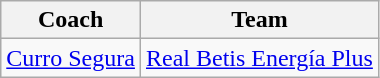<table class="wikitable">
<tr>
<th style="text-align:center;">Coach</th>
<th style="text-align:center;">Team</th>
</tr>
<tr>
<td> <a href='#'>Curro Segura</a></td>
<td><a href='#'>Real Betis Energía Plus</a></td>
</tr>
</table>
